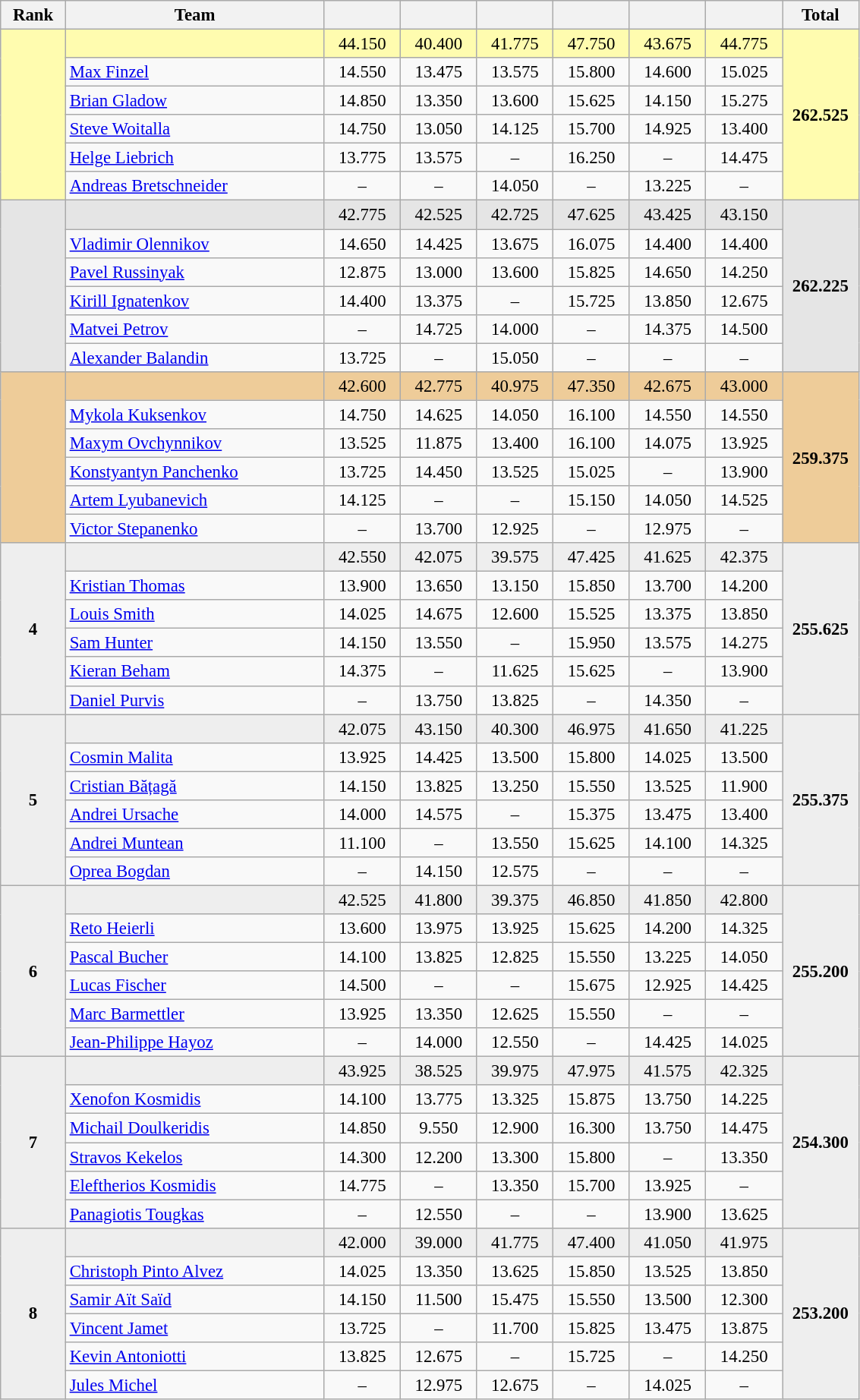<table class="wikitable" style="text-align:center; font-size:95%">
<tr>
<th style="width:50px;">Rank</th>
<th style="width:220px;">Team</th>
<th style="width:60px;"></th>
<th style="width:60px;"></th>
<th style="width:60px;"></th>
<th style="width:60px;"></th>
<th style="width:60px;"></th>
<th style="width:60px;"></th>
<th style="width:60px;">Total</th>
</tr>
<tr style="background:#fffcaf;">
<td rowspan=6></td>
<td style="text-align:left;"><strong></strong></td>
<td>44.150</td>
<td>40.400</td>
<td>41.775</td>
<td>47.750</td>
<td>43.675</td>
<td>44.775</td>
<td rowspan=6><strong>262.525</strong></td>
</tr>
<tr>
<td style="text-align:left;"><a href='#'>Max Finzel</a></td>
<td>14.550</td>
<td>13.475</td>
<td>13.575</td>
<td>15.800</td>
<td>14.600</td>
<td>15.025</td>
</tr>
<tr>
<td style="text-align:left;"><a href='#'>Brian Gladow</a></td>
<td>14.850</td>
<td>13.350</td>
<td>13.600</td>
<td>15.625</td>
<td>14.150</td>
<td>15.275</td>
</tr>
<tr>
<td style="text-align:left;"><a href='#'>Steve Woitalla</a></td>
<td>14.750</td>
<td>13.050</td>
<td>14.125</td>
<td>15.700</td>
<td>14.925</td>
<td>13.400</td>
</tr>
<tr>
<td style="text-align:left;"><a href='#'>Helge Liebrich</a></td>
<td>13.775</td>
<td>13.575</td>
<td>–</td>
<td>16.250</td>
<td>–</td>
<td>14.475</td>
</tr>
<tr>
<td style="text-align:left;"><a href='#'>Andreas Bretschneider</a></td>
<td>–</td>
<td>–</td>
<td>14.050</td>
<td>–</td>
<td>13.225</td>
<td>–</td>
</tr>
<tr style="background:#e5e5e5;">
<td rowspan=6></td>
<td style="text-align:left;"><strong></strong></td>
<td>42.775</td>
<td>42.525</td>
<td>42.725</td>
<td>47.625</td>
<td>43.425</td>
<td>43.150</td>
<td rowspan=6><strong>262.225</strong></td>
</tr>
<tr>
<td style="text-align:left;"><a href='#'>Vladimir Olennikov</a></td>
<td>14.650</td>
<td>14.425</td>
<td>13.675</td>
<td>16.075</td>
<td>14.400</td>
<td>14.400</td>
</tr>
<tr>
<td style="text-align:left;"><a href='#'>Pavel Russinyak</a></td>
<td>12.875</td>
<td>13.000</td>
<td>13.600</td>
<td>15.825</td>
<td>14.650</td>
<td>14.250</td>
</tr>
<tr>
<td style="text-align:left;"><a href='#'>Kirill Ignatenkov</a></td>
<td>14.400</td>
<td>13.375</td>
<td>–</td>
<td>15.725</td>
<td>13.850</td>
<td>12.675</td>
</tr>
<tr>
<td style="text-align:left;"><a href='#'>Matvei Petrov</a></td>
<td>–</td>
<td>14.725</td>
<td>14.000</td>
<td>–</td>
<td>14.375</td>
<td>14.500</td>
</tr>
<tr>
<td style="text-align:left;"><a href='#'>Alexander Balandin</a></td>
<td>13.725</td>
<td>–</td>
<td>15.050</td>
<td>–</td>
<td>–</td>
<td>–</td>
</tr>
<tr style="background:#ec9;">
<td rowspan=6></td>
<td style="text-align:left;"><strong></strong></td>
<td>42.600</td>
<td>42.775</td>
<td>40.975</td>
<td>47.350</td>
<td>42.675</td>
<td>43.000</td>
<td rowspan=6><strong>259.375</strong></td>
</tr>
<tr>
<td style="text-align:left;"><a href='#'>Mykola Kuksenkov</a></td>
<td>14.750</td>
<td>14.625</td>
<td>14.050</td>
<td>16.100</td>
<td>14.550</td>
<td>14.550</td>
</tr>
<tr>
<td style="text-align:left;"><a href='#'>Maxym Ovchynnikov</a></td>
<td>13.525</td>
<td>11.875</td>
<td>13.400</td>
<td>16.100</td>
<td>14.075</td>
<td>13.925</td>
</tr>
<tr>
<td style="text-align:left;"><a href='#'>Konstyantyn Panchenko</a></td>
<td>13.725</td>
<td>14.450</td>
<td>13.525</td>
<td>15.025</td>
<td>–</td>
<td>13.900</td>
</tr>
<tr>
<td style="text-align:left;"><a href='#'>Artem Lyubanevich</a></td>
<td>14.125</td>
<td>–</td>
<td>–</td>
<td>15.150</td>
<td>14.050</td>
<td>14.525</td>
</tr>
<tr>
<td style="text-align:left;"><a href='#'>Victor Stepanenko</a></td>
<td>–</td>
<td>13.700</td>
<td>12.925</td>
<td>–</td>
<td>12.975</td>
<td>–</td>
</tr>
<tr style="background:#eee;">
<td rowspan=6><strong>4</strong></td>
<td style="text-align:left;"><strong></strong></td>
<td>42.550</td>
<td>42.075</td>
<td>39.575</td>
<td>47.425</td>
<td>41.625</td>
<td>42.375</td>
<td rowspan=6><strong>255.625</strong></td>
</tr>
<tr>
<td style="text-align:left;"><a href='#'>Kristian Thomas</a></td>
<td>13.900</td>
<td>13.650</td>
<td>13.150</td>
<td>15.850</td>
<td>13.700</td>
<td>14.200</td>
</tr>
<tr>
<td style="text-align:left;"><a href='#'>Louis Smith</a></td>
<td>14.025</td>
<td>14.675</td>
<td>12.600</td>
<td>15.525</td>
<td>13.375</td>
<td>13.850</td>
</tr>
<tr>
<td style="text-align:left;"><a href='#'>Sam Hunter</a></td>
<td>14.150</td>
<td>13.550</td>
<td>–</td>
<td>15.950</td>
<td>13.575</td>
<td>14.275</td>
</tr>
<tr>
<td style="text-align:left;"><a href='#'>Kieran Beham</a></td>
<td>14.375</td>
<td>–</td>
<td>11.625</td>
<td>15.625</td>
<td>–</td>
<td>13.900</td>
</tr>
<tr>
<td style="text-align:left;"><a href='#'>Daniel Purvis</a></td>
<td>–</td>
<td>13.750</td>
<td>13.825</td>
<td>–</td>
<td>14.350</td>
<td>–</td>
</tr>
<tr style="background:#eee;">
<td rowspan=6><strong>5</strong></td>
<td style="text-align:left;"><strong></strong></td>
<td>42.075</td>
<td>43.150</td>
<td>40.300</td>
<td>46.975</td>
<td>41.650</td>
<td>41.225</td>
<td rowspan=6><strong>255.375</strong></td>
</tr>
<tr>
<td style="text-align:left;"><a href='#'>Cosmin Malita</a></td>
<td>13.925</td>
<td>14.425</td>
<td>13.500</td>
<td>15.800</td>
<td>14.025</td>
<td>13.500</td>
</tr>
<tr>
<td style="text-align:left;"><a href='#'>Cristian Bățagă</a></td>
<td>14.150</td>
<td>13.825</td>
<td>13.250</td>
<td>15.550</td>
<td>13.525</td>
<td>11.900</td>
</tr>
<tr>
<td style="text-align:left;"><a href='#'>Andrei Ursache</a></td>
<td>14.000</td>
<td>14.575</td>
<td>–</td>
<td>15.375</td>
<td>13.475</td>
<td>13.400</td>
</tr>
<tr>
<td style="text-align:left;"><a href='#'>Andrei Muntean</a></td>
<td>11.100</td>
<td>–</td>
<td>13.550</td>
<td>15.625</td>
<td>14.100</td>
<td>14.325</td>
</tr>
<tr>
<td style="text-align:left;"><a href='#'>Oprea Bogdan</a></td>
<td>–</td>
<td>14.150</td>
<td>12.575</td>
<td>–</td>
<td>–</td>
<td>–</td>
</tr>
<tr style="background:#eee;">
<td rowspan=6><strong>6</strong></td>
<td style="text-align:left;"><strong></strong></td>
<td>42.525</td>
<td>41.800</td>
<td>39.375</td>
<td>46.850</td>
<td>41.850</td>
<td>42.800</td>
<td rowspan=6><strong>255.200</strong></td>
</tr>
<tr>
<td style="text-align:left;"><a href='#'>Reto Heierli</a></td>
<td>13.600</td>
<td>13.975</td>
<td>13.925</td>
<td>15.625</td>
<td>14.200</td>
<td>14.325</td>
</tr>
<tr>
<td style="text-align:left;"><a href='#'>Pascal Bucher</a></td>
<td>14.100</td>
<td>13.825</td>
<td>12.825</td>
<td>15.550</td>
<td>13.225</td>
<td>14.050</td>
</tr>
<tr>
<td style="text-align:left;"><a href='#'>Lucas Fischer</a></td>
<td>14.500</td>
<td>–</td>
<td>–</td>
<td>15.675</td>
<td>12.925</td>
<td>14.425</td>
</tr>
<tr>
<td style="text-align:left;"><a href='#'>Marc Barmettler</a></td>
<td>13.925</td>
<td>13.350</td>
<td>12.625</td>
<td>15.550</td>
<td>–</td>
<td>–</td>
</tr>
<tr>
<td style="text-align:left;"><a href='#'>Jean-Philippe Hayoz</a></td>
<td>–</td>
<td>14.000</td>
<td>12.550</td>
<td>–</td>
<td>14.425</td>
<td>14.025</td>
</tr>
<tr style="background:#eee;">
<td rowspan=6><strong>7</strong></td>
<td style="text-align:left;"><strong></strong></td>
<td>43.925</td>
<td>38.525</td>
<td>39.975</td>
<td>47.975</td>
<td>41.575</td>
<td>42.325</td>
<td rowspan=6><strong>254.300</strong></td>
</tr>
<tr>
<td style="text-align:left;"><a href='#'>Xenofon Kosmidis</a></td>
<td>14.100</td>
<td>13.775</td>
<td>13.325</td>
<td>15.875</td>
<td>13.750</td>
<td>14.225</td>
</tr>
<tr>
<td style="text-align:left;"><a href='#'>Michail Doulkeridis</a></td>
<td>14.850</td>
<td>9.550</td>
<td>12.900</td>
<td>16.300</td>
<td>13.750</td>
<td>14.475</td>
</tr>
<tr>
<td style="text-align:left;"><a href='#'>Stravos Kekelos</a></td>
<td>14.300</td>
<td>12.200</td>
<td>13.300</td>
<td>15.800</td>
<td>–</td>
<td>13.350</td>
</tr>
<tr>
<td style="text-align:left;"><a href='#'>Eleftherios Kosmidis</a></td>
<td>14.775</td>
<td>–</td>
<td>13.350</td>
<td>15.700</td>
<td>13.925</td>
<td>–</td>
</tr>
<tr>
<td style="text-align:left;"><a href='#'>Panagiotis Tougkas</a></td>
<td>–</td>
<td>12.550</td>
<td>–</td>
<td>–</td>
<td>13.900</td>
<td>13.625</td>
</tr>
<tr style="background:#eee;">
<td rowspan=6><strong>8</strong></td>
<td style="text-align:left;"><strong></strong></td>
<td>42.000</td>
<td>39.000</td>
<td>41.775</td>
<td>47.400</td>
<td>41.050</td>
<td>41.975</td>
<td rowspan=6><strong>253.200</strong></td>
</tr>
<tr>
<td style="text-align:left;"><a href='#'>Christoph Pinto Alvez</a></td>
<td>14.025</td>
<td>13.350</td>
<td>13.625</td>
<td>15.850</td>
<td>13.525</td>
<td>13.850</td>
</tr>
<tr>
<td style="text-align:left;"><a href='#'>Samir Aït Saïd</a></td>
<td>14.150</td>
<td>11.500</td>
<td>15.475</td>
<td>15.550</td>
<td>13.500</td>
<td>12.300</td>
</tr>
<tr>
<td style="text-align:left;"><a href='#'>Vincent Jamet</a></td>
<td>13.725</td>
<td>–</td>
<td>11.700</td>
<td>15.825</td>
<td>13.475</td>
<td>13.875</td>
</tr>
<tr>
<td style="text-align:left;"><a href='#'>Kevin Antoniotti</a></td>
<td>13.825</td>
<td>12.675</td>
<td>–</td>
<td>15.725</td>
<td>–</td>
<td>14.250</td>
</tr>
<tr>
<td style="text-align:left;"><a href='#'>Jules Michel</a></td>
<td>–</td>
<td>12.975</td>
<td>12.675</td>
<td>–</td>
<td>14.025</td>
<td>–</td>
</tr>
</table>
